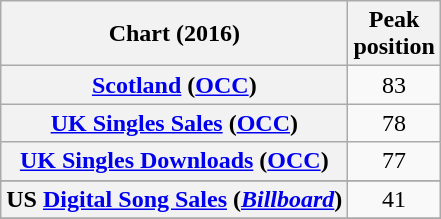<table class="wikitable sortable plainrowheaders" style="text-align:center">
<tr>
<th scope="col">Chart (2016)</th>
<th scope="col">Peak<br>position</th>
</tr>
<tr>
<th scope="row"><a href='#'>Scotland</a> (<a href='#'>OCC</a>)</th>
<td>83</td>
</tr>
<tr>
<th scope="row"><a href='#'>UK Singles Sales</a> (<a href='#'>OCC</a>)</th>
<td>78</td>
</tr>
<tr>
<th scope="row"><a href='#'>UK Singles Downloads</a> (<a href='#'>OCC</a>)</th>
<td>77</td>
</tr>
<tr>
</tr>
<tr>
</tr>
<tr>
<th scope="row">US <a href='#'>Digital Song Sales</a> (<a href='#'><em>Billboard</em></a>)</th>
<td>41</td>
</tr>
<tr>
</tr>
<tr>
</tr>
<tr>
</tr>
<tr>
</tr>
</table>
